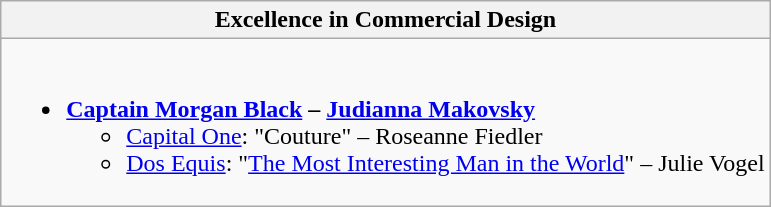<table class=wikitable style="width=100%">
<tr>
<th>Excellence in Commercial Design</th>
</tr>
<tr>
<td valign="top"><br><ul><li><strong><a href='#'>Captain Morgan Black</a> – <a href='#'>Judianna Makovsky</a></strong><ul><li><a href='#'>Capital One</a>: "Couture" – Roseanne Fiedler</li><li><a href='#'>Dos Equis</a>: "<a href='#'>The Most Interesting Man in the World</a>" – Julie Vogel</li></ul></li></ul></td>
</tr>
</table>
